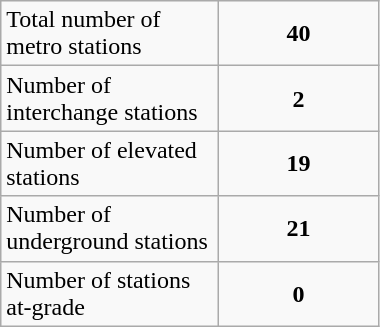<table class="wikitable" width="20%">
<tr>
<td>Total number of metro stations</td>
<td width="20%" align="center"><strong>40</strong></td>
</tr>
<tr>
<td width="20%">Number of interchange stations</td>
<td width="20%" align="center"><strong>2</strong></td>
</tr>
<tr>
<td width="20%">Number of elevated stations</td>
<td width="20%" align="center"><strong>19</strong></td>
</tr>
<tr>
<td width="20%">Number of underground stations</td>
<td width="20%" align="center"><strong>21</strong></td>
</tr>
<tr>
<td width="20%">Number of stations at-grade</td>
<td width="20%" align="center"><strong>0</strong></td>
</tr>
</table>
